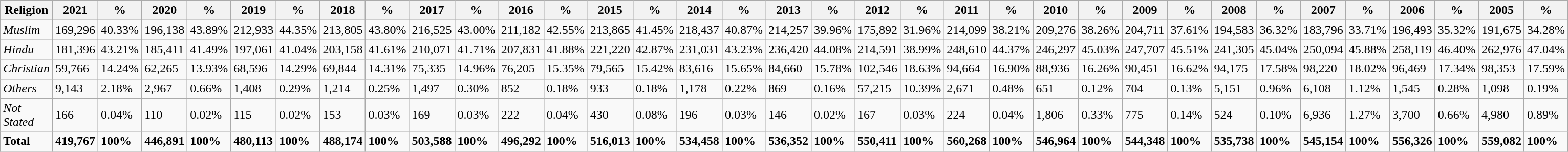<table class="wikitable">
<tr>
<th>Religion</th>
<th>2021</th>
<th>%</th>
<th>2020</th>
<th>%</th>
<th>2019</th>
<th>%</th>
<th>2018</th>
<th>%</th>
<th>2017</th>
<th>%</th>
<th>2016</th>
<th>%</th>
<th>2015</th>
<th>%</th>
<th>2014</th>
<th>%</th>
<th>2013</th>
<th>%</th>
<th>2012</th>
<th>%</th>
<th>2011</th>
<th>%</th>
<th>2010</th>
<th>%</th>
<th>2009</th>
<th>%</th>
<th>2008</th>
<th>%</th>
<th>2007</th>
<th>%</th>
<th>2006</th>
<th>%</th>
<th>2005</th>
<th>%</th>
</tr>
<tr>
<td><em>Muslim</em></td>
<td>169,296</td>
<td>40.33%</td>
<td>196,138</td>
<td>43.89%</td>
<td>212,933</td>
<td>44.35%</td>
<td>213,805</td>
<td>43.80%</td>
<td>216,525</td>
<td>43.00%</td>
<td>211,182</td>
<td>42.55%</td>
<td>213,865</td>
<td>41.45%</td>
<td>218,437</td>
<td>40.87%</td>
<td>214,257</td>
<td>39.96%</td>
<td>175,892</td>
<td>31.96%</td>
<td>214,099</td>
<td>38.21%</td>
<td>209,276</td>
<td>38.26%</td>
<td>204,711</td>
<td>37.61%</td>
<td>194,583</td>
<td>36.32%</td>
<td>183,796</td>
<td>33.71%</td>
<td>196,493</td>
<td>35.32%</td>
<td>191,675</td>
<td>34.28%</td>
</tr>
<tr>
<td><em>Hindu</em></td>
<td>181,396</td>
<td>43.21%</td>
<td>185,411</td>
<td>41.49%</td>
<td>197,061</td>
<td>41.04%</td>
<td>203,158</td>
<td>41.61%</td>
<td>210,071</td>
<td>41.71%</td>
<td>207,831</td>
<td>41.88%</td>
<td>221,220</td>
<td>42.87%</td>
<td>231,031</td>
<td>43.23%</td>
<td>236,420</td>
<td>44.08%</td>
<td>214,591</td>
<td>38.99%</td>
<td>248,610</td>
<td>44.37%</td>
<td>246,297</td>
<td>45.03%</td>
<td>247,707</td>
<td>45.51%</td>
<td>241,305</td>
<td>45.04%</td>
<td>250,094</td>
<td>45.88%</td>
<td>258,119</td>
<td>46.40%</td>
<td>262,976</td>
<td>47.04%</td>
</tr>
<tr>
<td><em>Christian</em></td>
<td>59,766</td>
<td>14.24%</td>
<td>62,265</td>
<td>13.93%</td>
<td>68,596</td>
<td>14.29%</td>
<td>69,844</td>
<td>14.31%</td>
<td>75,335</td>
<td>14.96%</td>
<td>76,205</td>
<td>15.35%</td>
<td>79,565</td>
<td>15.42%</td>
<td>83,616</td>
<td>15.65%</td>
<td>84,660</td>
<td>15.78%</td>
<td>102,546</td>
<td>18.63%</td>
<td>94,664</td>
<td>16.90%</td>
<td>88,936</td>
<td>16.26%</td>
<td>90,451</td>
<td>16.62%</td>
<td>94,175</td>
<td>17.58%</td>
<td>98,220</td>
<td>18.02%</td>
<td>96,469</td>
<td>17.34%</td>
<td>98,353</td>
<td>17.59%</td>
</tr>
<tr>
<td><em>Others</em></td>
<td>9,143</td>
<td>2.18%</td>
<td>2,967</td>
<td>0.66%</td>
<td>1,408</td>
<td>0.29%</td>
<td>1,214</td>
<td>0.25%</td>
<td>1,497</td>
<td>0.30%</td>
<td>852</td>
<td>0.18%</td>
<td>933</td>
<td>0.18%</td>
<td>1,178</td>
<td>0.22%</td>
<td>869</td>
<td>0.16%</td>
<td>57,215</td>
<td>10.39%</td>
<td>2,671</td>
<td>0.48%</td>
<td>651</td>
<td>0.12%</td>
<td>704</td>
<td>0.13%</td>
<td>5,151</td>
<td>0.96%</td>
<td>6,108</td>
<td>1.12%</td>
<td>1,545</td>
<td>0.28%</td>
<td>1,098</td>
<td>0.19%</td>
</tr>
<tr>
<td><em>Not Stated</em></td>
<td>166</td>
<td>0.04%</td>
<td>110</td>
<td>0.02%</td>
<td>115</td>
<td>0.02%</td>
<td>153</td>
<td>0.03%</td>
<td>169</td>
<td>0.03%</td>
<td>222</td>
<td>0.04%</td>
<td>430</td>
<td>0.08%</td>
<td>196</td>
<td>0.03%</td>
<td>146</td>
<td>0.02%</td>
<td>167</td>
<td>0.03%</td>
<td>224</td>
<td>0.04%</td>
<td>1,806</td>
<td>0.33%</td>
<td>775</td>
<td>0.14%</td>
<td>524</td>
<td>0.10%</td>
<td>6,936</td>
<td>1.27%</td>
<td>3,700</td>
<td>0.66%</td>
<td>4,980</td>
<td>0.89%</td>
</tr>
<tr>
<td><strong>Total</strong></td>
<td><strong>419,767</strong></td>
<td><strong>100%</strong></td>
<td><strong>446,891</strong></td>
<td><strong>100%</strong></td>
<td><strong>480,113</strong></td>
<td><strong>100%</strong></td>
<td><strong>488,174</strong></td>
<td><strong>100%</strong></td>
<td><strong>503,588</strong></td>
<td><strong>100%</strong></td>
<td><strong>496,292</strong></td>
<td><strong>100%</strong></td>
<td><strong>516,013</strong></td>
<td><strong>100%</strong></td>
<td><strong>534,458</strong></td>
<td><strong>100%</strong></td>
<td><strong>536,352</strong></td>
<td><strong>100%</strong></td>
<td><strong>550,411</strong></td>
<td><strong>100%</strong></td>
<td><strong>560,268</strong></td>
<td><strong>100%</strong></td>
<td><strong>546,964</strong></td>
<td><strong>100%</strong></td>
<td><strong>544,348</strong></td>
<td><strong>100%</strong></td>
<td><strong>535,738</strong></td>
<td><strong>100%</strong></td>
<td><strong>545,154</strong></td>
<td><strong>100%</strong></td>
<td><strong>556,326</strong></td>
<td><strong>100%</strong></td>
<td><strong>559,082</strong></td>
<td><strong>100%</strong></td>
</tr>
</table>
